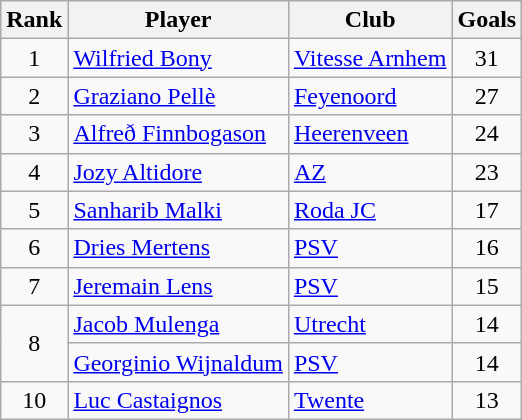<table class="wikitable" style="text-align:center">
<tr>
<th>Rank</th>
<th>Player</th>
<th>Club</th>
<th>Goals</th>
</tr>
<tr>
<td>1</td>
<td align="left"> <a href='#'>Wilfried Bony</a></td>
<td align="left"><a href='#'>Vitesse Arnhem</a></td>
<td>31</td>
</tr>
<tr>
<td>2</td>
<td align="left"> <a href='#'>Graziano Pellè</a></td>
<td align="left"><a href='#'>Feyenoord</a></td>
<td>27</td>
</tr>
<tr>
<td>3</td>
<td align="left"> <a href='#'>Alfreð Finnbogason</a></td>
<td align="left"><a href='#'>Heerenveen</a></td>
<td>24</td>
</tr>
<tr>
<td>4</td>
<td align="left"> <a href='#'>Jozy Altidore</a></td>
<td align="left"><a href='#'>AZ</a></td>
<td>23</td>
</tr>
<tr>
<td>5</td>
<td align="left"> <a href='#'>Sanharib Malki</a></td>
<td align="left"><a href='#'>Roda JC</a></td>
<td>17</td>
</tr>
<tr>
<td>6</td>
<td align="left"> <a href='#'>Dries Mertens</a></td>
<td align="left"><a href='#'>PSV</a></td>
<td>16</td>
</tr>
<tr>
<td>7</td>
<td align="left"> <a href='#'>Jeremain Lens</a></td>
<td align="left"><a href='#'>PSV</a></td>
<td>15</td>
</tr>
<tr>
<td rowspan="2">8</td>
<td align="left"> <a href='#'>Jacob Mulenga</a></td>
<td align="left"><a href='#'>Utrecht</a></td>
<td>14</td>
</tr>
<tr>
<td align="left"> <a href='#'>Georginio Wijnaldum</a></td>
<td align="left"><a href='#'>PSV</a></td>
<td>14</td>
</tr>
<tr>
<td>10</td>
<td align="left"> <a href='#'>Luc Castaignos</a></td>
<td align="left"><a href='#'>Twente</a></td>
<td>13</td>
</tr>
</table>
